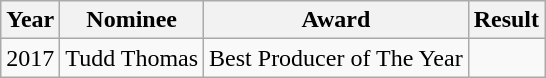<table class="wikitable">
<tr>
<th>Year</th>
<th>Nominee</th>
<th>Award</th>
<th>Result</th>
</tr>
<tr>
<td>2017</td>
<td>Tudd Thomas</td>
<td>Best Producer of The Year</td>
<td></td>
</tr>
</table>
